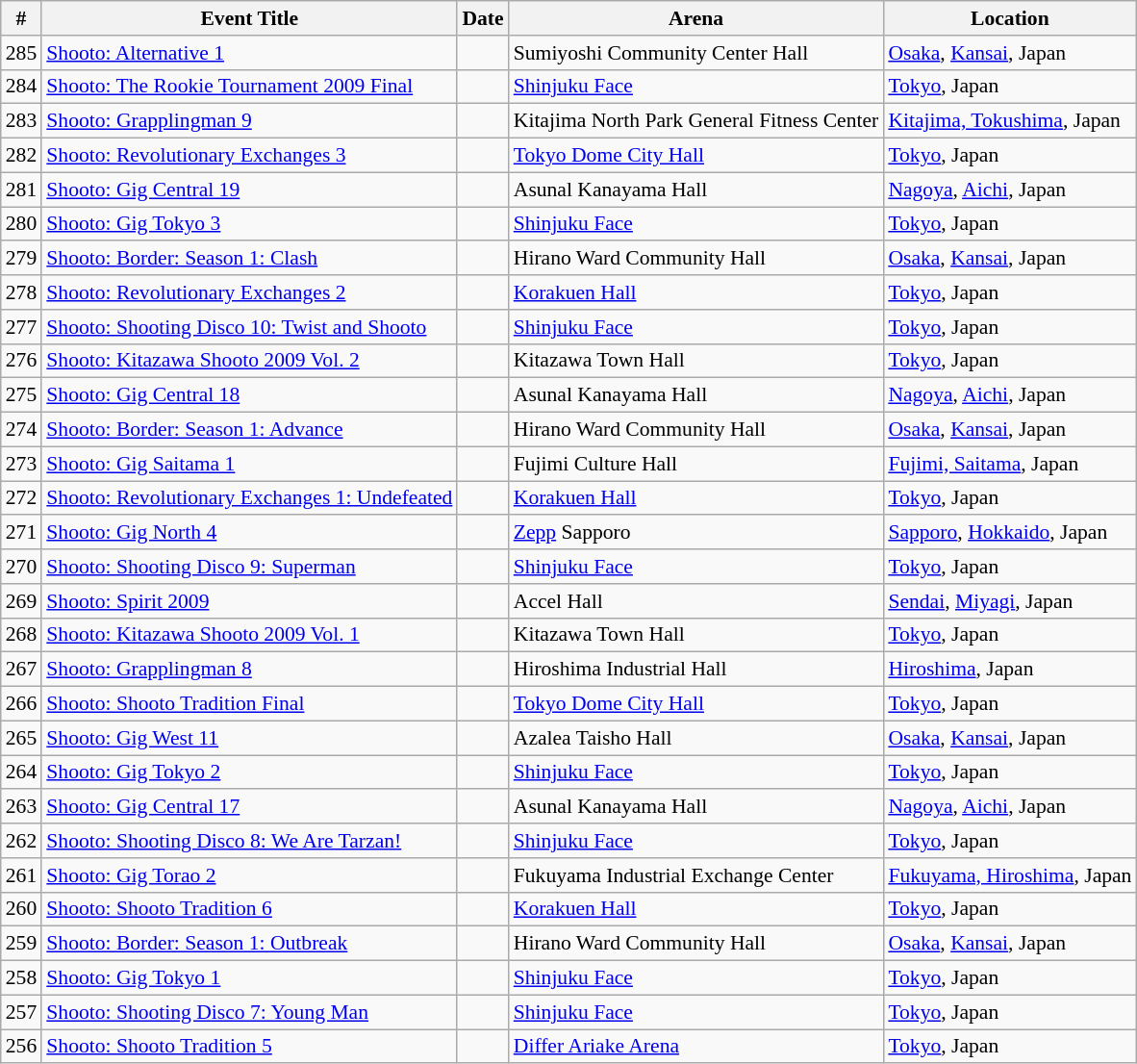<table class="sortable wikitable succession-box" style="font-size:90%;">
<tr>
<th scope="col">#</th>
<th scope="col">Event Title</th>
<th scope="col">Date</th>
<th scope="col">Arena</th>
<th scope="col">Location</th>
</tr>
<tr>
<td align=center>285</td>
<td><a href='#'>Shooto: Alternative 1</a></td>
<td></td>
<td>Sumiyoshi Community Center Hall</td>
<td><a href='#'>Osaka</a>, <a href='#'>Kansai</a>, Japan</td>
</tr>
<tr>
<td align=center>284</td>
<td><a href='#'>Shooto: The Rookie Tournament 2009 Final</a></td>
<td></td>
<td><a href='#'>Shinjuku Face</a></td>
<td><a href='#'>Tokyo</a>, Japan</td>
</tr>
<tr>
<td align=center>283</td>
<td><a href='#'>Shooto: Grapplingman 9</a></td>
<td></td>
<td>Kitajima North Park General Fitness Center</td>
<td><a href='#'>Kitajima, Tokushima</a>, Japan</td>
</tr>
<tr>
<td align=center>282</td>
<td><a href='#'>Shooto: Revolutionary Exchanges 3</a></td>
<td></td>
<td><a href='#'>Tokyo Dome City Hall</a></td>
<td><a href='#'>Tokyo</a>, Japan</td>
</tr>
<tr>
<td align=center>281</td>
<td><a href='#'>Shooto: Gig Central 19</a></td>
<td></td>
<td>Asunal Kanayama Hall</td>
<td><a href='#'>Nagoya</a>, <a href='#'>Aichi</a>, Japan</td>
</tr>
<tr>
<td align=center>280</td>
<td><a href='#'>Shooto: Gig Tokyo 3</a></td>
<td></td>
<td><a href='#'>Shinjuku Face</a></td>
<td><a href='#'>Tokyo</a>, Japan</td>
</tr>
<tr>
<td align=center>279</td>
<td><a href='#'>Shooto: Border: Season 1: Clash</a></td>
<td></td>
<td>Hirano Ward Community Hall</td>
<td><a href='#'>Osaka</a>, <a href='#'>Kansai</a>, Japan</td>
</tr>
<tr>
<td align=center>278</td>
<td><a href='#'>Shooto: Revolutionary Exchanges 2</a></td>
<td></td>
<td><a href='#'>Korakuen Hall</a></td>
<td><a href='#'>Tokyo</a>, Japan</td>
</tr>
<tr>
<td align=center>277</td>
<td><a href='#'>Shooto: Shooting Disco 10: Twist and Shooto</a></td>
<td></td>
<td><a href='#'>Shinjuku Face</a></td>
<td><a href='#'>Tokyo</a>, Japan</td>
</tr>
<tr>
<td align=center>276</td>
<td><a href='#'>Shooto: Kitazawa Shooto 2009 Vol. 2</a></td>
<td></td>
<td>Kitazawa Town Hall</td>
<td><a href='#'>Tokyo</a>, Japan</td>
</tr>
<tr>
<td align=center>275</td>
<td><a href='#'>Shooto: Gig Central 18</a></td>
<td></td>
<td>Asunal Kanayama Hall</td>
<td><a href='#'>Nagoya</a>, <a href='#'>Aichi</a>, Japan</td>
</tr>
<tr>
<td align=center>274</td>
<td><a href='#'>Shooto: Border: Season 1: Advance</a></td>
<td></td>
<td>Hirano Ward Community Hall</td>
<td><a href='#'>Osaka</a>, <a href='#'>Kansai</a>, Japan</td>
</tr>
<tr>
<td align=center>273</td>
<td><a href='#'>Shooto: Gig Saitama 1</a></td>
<td></td>
<td>Fujimi Culture Hall</td>
<td><a href='#'>Fujimi, Saitama</a>, Japan</td>
</tr>
<tr>
<td align=center>272</td>
<td><a href='#'>Shooto: Revolutionary Exchanges 1: Undefeated</a></td>
<td></td>
<td><a href='#'>Korakuen Hall</a></td>
<td><a href='#'>Tokyo</a>, Japan</td>
</tr>
<tr>
<td align=center>271</td>
<td><a href='#'>Shooto: Gig North 4</a></td>
<td></td>
<td><a href='#'>Zepp</a> Sapporo</td>
<td><a href='#'>Sapporo</a>, <a href='#'>Hokkaido</a>, Japan</td>
</tr>
<tr>
<td align=center>270</td>
<td><a href='#'>Shooto: Shooting Disco 9: Superman</a></td>
<td></td>
<td><a href='#'>Shinjuku Face</a></td>
<td><a href='#'>Tokyo</a>, Japan</td>
</tr>
<tr>
<td align=center>269</td>
<td><a href='#'>Shooto: Spirit 2009</a></td>
<td></td>
<td>Accel Hall</td>
<td><a href='#'>Sendai</a>, <a href='#'>Miyagi</a>, Japan</td>
</tr>
<tr>
<td align=center>268</td>
<td><a href='#'>Shooto: Kitazawa Shooto 2009 Vol. 1</a></td>
<td></td>
<td>Kitazawa Town Hall</td>
<td><a href='#'>Tokyo</a>, Japan</td>
</tr>
<tr>
<td align=center>267</td>
<td><a href='#'>Shooto: Grapplingman 8</a></td>
<td></td>
<td>Hiroshima Industrial Hall</td>
<td><a href='#'>Hiroshima</a>, Japan</td>
</tr>
<tr>
<td align=center>266</td>
<td><a href='#'>Shooto: Shooto Tradition Final</a></td>
<td></td>
<td><a href='#'>Tokyo Dome City Hall</a></td>
<td><a href='#'>Tokyo</a>, Japan</td>
</tr>
<tr>
<td align=center>265</td>
<td><a href='#'>Shooto: Gig West 11</a></td>
<td></td>
<td>Azalea Taisho Hall</td>
<td><a href='#'>Osaka</a>, <a href='#'>Kansai</a>, Japan</td>
</tr>
<tr>
<td align=center>264</td>
<td><a href='#'>Shooto: Gig Tokyo 2</a></td>
<td></td>
<td><a href='#'>Shinjuku Face</a></td>
<td><a href='#'>Tokyo</a>, Japan</td>
</tr>
<tr>
<td align=center>263</td>
<td><a href='#'>Shooto: Gig Central 17</a></td>
<td></td>
<td>Asunal Kanayama Hall</td>
<td><a href='#'>Nagoya</a>, <a href='#'>Aichi</a>, Japan</td>
</tr>
<tr>
<td align=center>262</td>
<td><a href='#'>Shooto: Shooting Disco 8: We Are Tarzan!</a></td>
<td></td>
<td><a href='#'>Shinjuku Face</a></td>
<td><a href='#'>Tokyo</a>, Japan</td>
</tr>
<tr>
<td align=center>261</td>
<td><a href='#'>Shooto: Gig Torao 2</a></td>
<td></td>
<td>Fukuyama Industrial Exchange Center</td>
<td><a href='#'>Fukuyama, Hiroshima</a>, Japan</td>
</tr>
<tr>
<td align=center>260</td>
<td><a href='#'>Shooto: Shooto Tradition 6</a></td>
<td></td>
<td><a href='#'>Korakuen Hall</a></td>
<td><a href='#'>Tokyo</a>, Japan</td>
</tr>
<tr>
<td align=center>259</td>
<td><a href='#'>Shooto: Border: Season 1: Outbreak</a></td>
<td></td>
<td>Hirano Ward Community Hall</td>
<td><a href='#'>Osaka</a>, <a href='#'>Kansai</a>, Japan</td>
</tr>
<tr>
<td align=center>258</td>
<td><a href='#'>Shooto: Gig Tokyo 1</a></td>
<td></td>
<td><a href='#'>Shinjuku Face</a></td>
<td><a href='#'>Tokyo</a>, Japan</td>
</tr>
<tr>
<td align=center>257</td>
<td><a href='#'>Shooto: Shooting Disco 7: Young Man</a></td>
<td></td>
<td><a href='#'>Shinjuku Face</a></td>
<td><a href='#'>Tokyo</a>, Japan</td>
</tr>
<tr>
<td align=center>256</td>
<td><a href='#'>Shooto: Shooto Tradition 5</a></td>
<td></td>
<td><a href='#'>Differ Ariake Arena</a></td>
<td><a href='#'>Tokyo</a>, Japan</td>
</tr>
</table>
